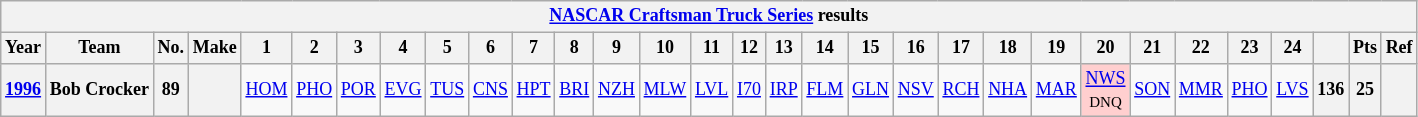<table class="wikitable" style="text-align:center; font-size:75%">
<tr>
<th colspan=45><a href='#'>NASCAR Craftsman Truck Series</a> results</th>
</tr>
<tr>
<th>Year</th>
<th>Team</th>
<th>No.</th>
<th>Make</th>
<th>1</th>
<th>2</th>
<th>3</th>
<th>4</th>
<th>5</th>
<th>6</th>
<th>7</th>
<th>8</th>
<th>9</th>
<th>10</th>
<th>11</th>
<th>12</th>
<th>13</th>
<th>14</th>
<th>15</th>
<th>16</th>
<th>17</th>
<th>18</th>
<th>19</th>
<th>20</th>
<th>21</th>
<th>22</th>
<th>23</th>
<th>24</th>
<th></th>
<th>Pts</th>
<th>Ref</th>
</tr>
<tr>
<th><a href='#'>1996</a></th>
<th>Bob Crocker</th>
<th>89</th>
<th></th>
<td><a href='#'>HOM</a></td>
<td><a href='#'>PHO</a></td>
<td><a href='#'>POR</a></td>
<td><a href='#'>EVG</a></td>
<td><a href='#'>TUS</a></td>
<td><a href='#'>CNS</a></td>
<td><a href='#'>HPT</a></td>
<td><a href='#'>BRI</a></td>
<td><a href='#'>NZH</a></td>
<td><a href='#'>MLW</a></td>
<td><a href='#'>LVL</a></td>
<td><a href='#'>I70</a></td>
<td><a href='#'>IRP</a></td>
<td><a href='#'>FLM</a></td>
<td><a href='#'>GLN</a></td>
<td><a href='#'>NSV</a></td>
<td><a href='#'>RCH</a></td>
<td><a href='#'>NHA</a></td>
<td><a href='#'>MAR</a></td>
<td style="background:#FFCFCF;"><a href='#'>NWS</a><br><small>DNQ</small></td>
<td><a href='#'>SON</a></td>
<td><a href='#'>MMR</a></td>
<td><a href='#'>PHO</a></td>
<td><a href='#'>LVS</a></td>
<th>136</th>
<th>25</th>
<th></th>
</tr>
</table>
